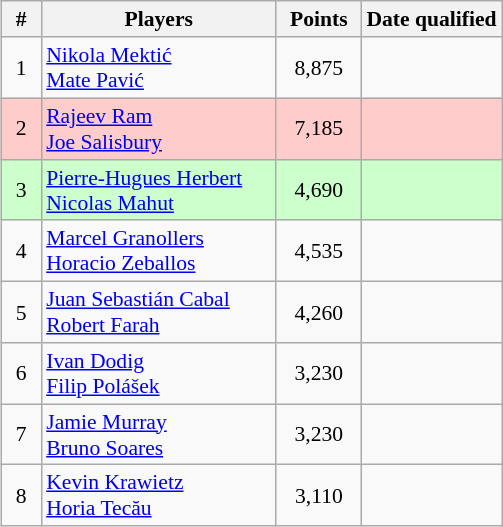<table class="sortable wikitable nowrap" align=right style=text-align:center;font-size:90%>
<tr>
<th width=20>#</th>
<th width=150>Players</th>
<th width=50>Points</th>
<th>Date qualified</th>
</tr>
<tr align=center>
<td>1</td>
<td align=left> <a href='#'>Nikola Mektić</a><br> <a href='#'>Mate Pavić</a></td>
<td>8,875</td>
<td></td>
</tr>
<tr style="background:#fcc">
<td>2</td>
<td align=left> <a href='#'>Rajeev Ram</a><br> <a href='#'>Joe Salisbury</a></td>
<td>7,185</td>
<td></td>
</tr>
<tr align=center style="background:#cfc">
<td>3</td>
<td align=left> <a href='#'>Pierre-Hugues Herbert</a><br> <a href='#'>Nicolas Mahut</a></td>
<td>4,690</td>
<td></td>
</tr>
<tr>
<td>4</td>
<td align=left> <a href='#'>Marcel Granollers</a><br> <a href='#'>Horacio Zeballos</a></td>
<td>4,535</td>
<td></td>
</tr>
<tr align=center>
<td>5</td>
<td align=left> <a href='#'>Juan Sebastián Cabal</a><br> <a href='#'>Robert Farah</a></td>
<td>4,260</td>
<td></td>
</tr>
<tr>
<td>6</td>
<td align=left> <a href='#'>Ivan Dodig</a><br> <a href='#'>Filip Polášek</a></td>
<td>3,230</td>
<td></td>
</tr>
<tr align=center>
<td>7</td>
<td align=left> <a href='#'>Jamie Murray</a><br> <a href='#'>Bruno Soares</a></td>
<td>3,230</td>
<td></td>
</tr>
<tr>
<td>8</td>
<td align=left> <a href='#'>Kevin Krawietz</a><br> <a href='#'>Horia Tecău</a></td>
<td>3,110</td>
<td></td>
</tr>
</table>
